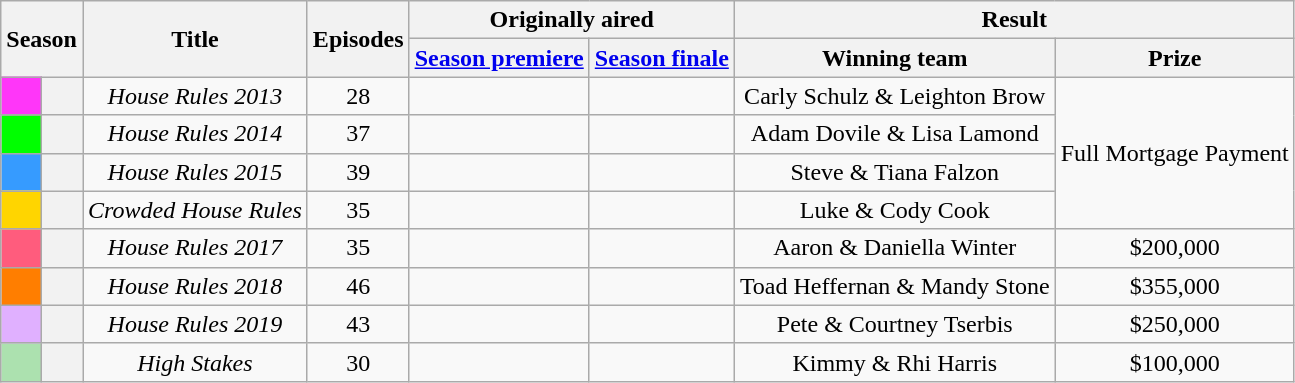<table class="wikitable plainrowheaders" style="text-align: center;">
<tr>
<th scope="col" colspan="2" rowspan="2">Season</th>
<th scope="col" rowspan="2">Title</th>
<th scope="col" rowspan="2">Episodes</th>
<th scope="col" colspan="2">Originally aired</th>
<th scope="col" colspan="2">Result</th>
</tr>
<tr>
<th scope="col"><a href='#'>Season premiere</a></th>
<th scope="col"><a href='#'>Season finale</a></th>
<th scope="col">Winning team</th>
<th scope="col">Prize</th>
</tr>
<tr>
<td style="background:#FF36F9; height:10px;"></td>
<th scope="row"></th>
<td><em>House Rules 2013</em></td>
<td>28</td>
<td></td>
<td></td>
<td>Carly Schulz & Leighton Brow</td>
<td rowspan="4">Full Mortgage Payment</td>
</tr>
<tr>
<td style="background:#00FF00; height:10px;"></td>
<th scope="row"></th>
<td><em>House Rules 2014</em></td>
<td>37</td>
<td></td>
<td></td>
<td>Adam Dovile & Lisa Lamond</td>
</tr>
<tr>
<td style="background:#369BFF; height:10px;"></td>
<th scope="row"></th>
<td><em>House Rules 2015</em></td>
<td>39</td>
<td></td>
<td></td>
<td>Steve & Tiana Falzon</td>
</tr>
<tr>
<td style="background:#FFD500; height:10px;"></td>
<th scope="row"></th>
<td><em>Crowded House Rules</em></td>
<td>35</td>
<td></td>
<td></td>
<td>Luke & Cody Cook</td>
</tr>
<tr>
<td style="background:#FF5C7D; height:10px;"></td>
<th scope="row"></th>
<td><em>House Rules 2017</em></td>
<td>35</td>
<td></td>
<td></td>
<td>Aaron & Daniella Winter</td>
<td>$200,000</td>
</tr>
<tr>
<td style="background:#FF7E00; height:10px;"></td>
<th scope="row"></th>
<td><em>House Rules 2018</em></td>
<td>46</td>
<td></td>
<td></td>
<td>Toad Heffernan & Mandy Stone</td>
<td>$355,000</td>
</tr>
<tr>
<td style="background:#E0B0FF; height:10px;"></td>
<th scope="row"></th>
<td><em>House Rules 2019</em></td>
<td>43</td>
<td></td>
<td></td>
<td>Pete & Courtney Tserbis</td>
<td>$250,000</td>
</tr>
<tr>
<td style="background:#ACE1AF; height:10px;"></td>
<th scope="row"></th>
<td><em>High Stakes</em></td>
<td>30</td>
<td></td>
<td></td>
<td>Kimmy & Rhi Harris</td>
<td>$100,000</td>
</tr>
</table>
